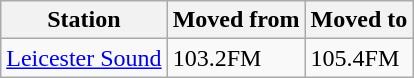<table class="wikitable">
<tr>
<th>Station</th>
<th>Moved from</th>
<th>Moved to</th>
</tr>
<tr>
<td><a href='#'>Leicester Sound</a></td>
<td>103.2FM</td>
<td>105.4FM</td>
</tr>
</table>
